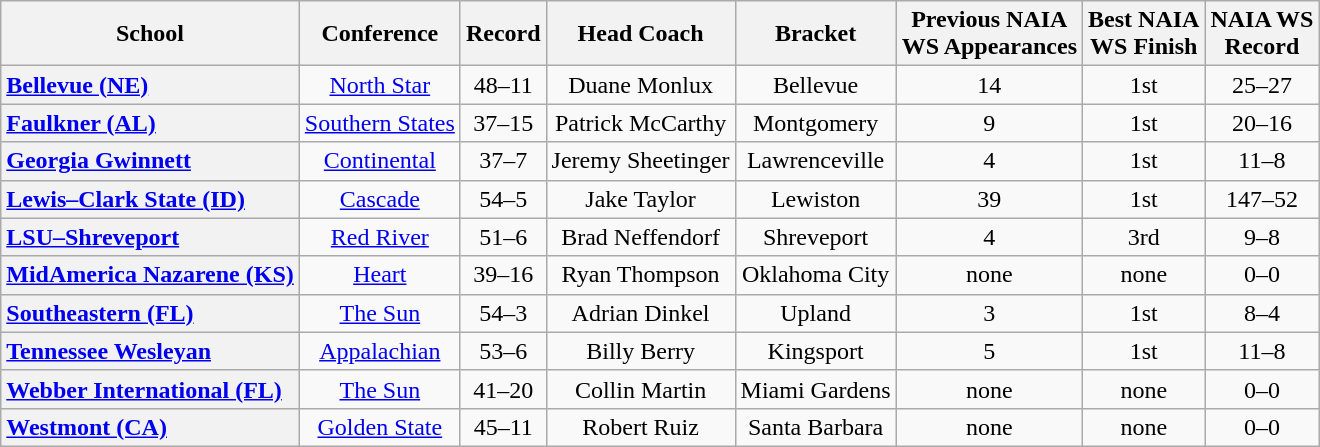<table class="wikitable sortable plainrowheaders" style="text-align:center">
<tr>
<th scope="col">School</th>
<th scope="col">Conference</th>
<th scope="col">Record</th>
<th scope="col">Head Coach</th>
<th scope="col">Bracket</th>
<th scope="col">Previous NAIA<br>WS Appearances</th>
<th scope="col">Best NAIA<br>WS Finish</th>
<th scope="col">NAIA WS<br>Record</th>
</tr>
<tr>
<th scope="row" style="text-align:left"><a href='#'>Bellevue (NE)</a></th>
<td><a href='#'>North Star</a></td>
<td>48–11</td>
<td>Duane Monlux</td>
<td>Bellevue</td>
<td>14<br></td>
<td>1st<br></td>
<td>25–27</td>
</tr>
<tr>
<th scope="row" style="text-align:left"><a href='#'>Faulkner (AL)</a></th>
<td><a href='#'>Southern States</a></td>
<td>37–15</td>
<td>Patrick McCarthy</td>
<td>Montgomery</td>
<td>9<br></td>
<td>1st<br></td>
<td>20–16</td>
</tr>
<tr>
<th scope="row" style="text-align:left"><a href='#'>Georgia Gwinnett</a></th>
<td><a href='#'>Continental</a></td>
<td>37–7</td>
<td>Jeremy Sheetinger</td>
<td>Lawrenceville</td>
<td>4<br></td>
<td>1st<br></td>
<td>11–8</td>
</tr>
<tr>
<th scope="row" style="text-align:left"><a href='#'>Lewis–Clark State (ID)</a></th>
<td><a href='#'>Cascade</a></td>
<td>54–5</td>
<td>Jake Taylor</td>
<td>Lewiston</td>
<td>39<br></td>
<td>1st<br></td>
<td>147–52</td>
</tr>
<tr>
<th scope="row" style="text-align:left"><a href='#'>LSU–Shreveport</a></th>
<td><a href='#'>Red River</a></td>
<td>51–6</td>
<td>Brad Neffendorf</td>
<td>Shreveport</td>
<td>4<br></td>
<td>3rd<br></td>
<td>9–8</td>
</tr>
<tr>
<th scope="row" style="text-align:left"><a href='#'>MidAmerica Nazarene (KS)</a></th>
<td><a href='#'>Heart</a></td>
<td>39–16</td>
<td>Ryan Thompson</td>
<td>Oklahoma City</td>
<td>none</td>
<td>none</td>
<td>0–0</td>
</tr>
<tr>
<th scope="row" style="text-align:left"><a href='#'>Southeastern (FL)</a></th>
<td><a href='#'>The Sun</a></td>
<td>54–3</td>
<td>Adrian Dinkel</td>
<td>Upland</td>
<td>3<br></td>
<td>1st<br></td>
<td>8–4</td>
</tr>
<tr>
<th scope="row" style="text-align:left"><a href='#'>Tennessee Wesleyan</a></th>
<td><a href='#'>Appalachian</a></td>
<td>53–6</td>
<td>Billy Berry</td>
<td>Kingsport</td>
<td>5<br></td>
<td>1st<br></td>
<td>11–8</td>
</tr>
<tr>
<th scope="row" style="text-align:left"><a href='#'>Webber International (FL)</a></th>
<td><a href='#'>The Sun</a></td>
<td>41–20</td>
<td>Collin Martin</td>
<td>Miami Gardens</td>
<td>none</td>
<td>none</td>
<td>0–0</td>
</tr>
<tr>
<th scope="row" style="text-align:left"><a href='#'>Westmont (CA)</a></th>
<td><a href='#'>Golden State</a></td>
<td>45–11</td>
<td>Robert Ruiz</td>
<td>Santa Barbara</td>
<td>none</td>
<td>none</td>
<td>0–0</td>
</tr>
</table>
